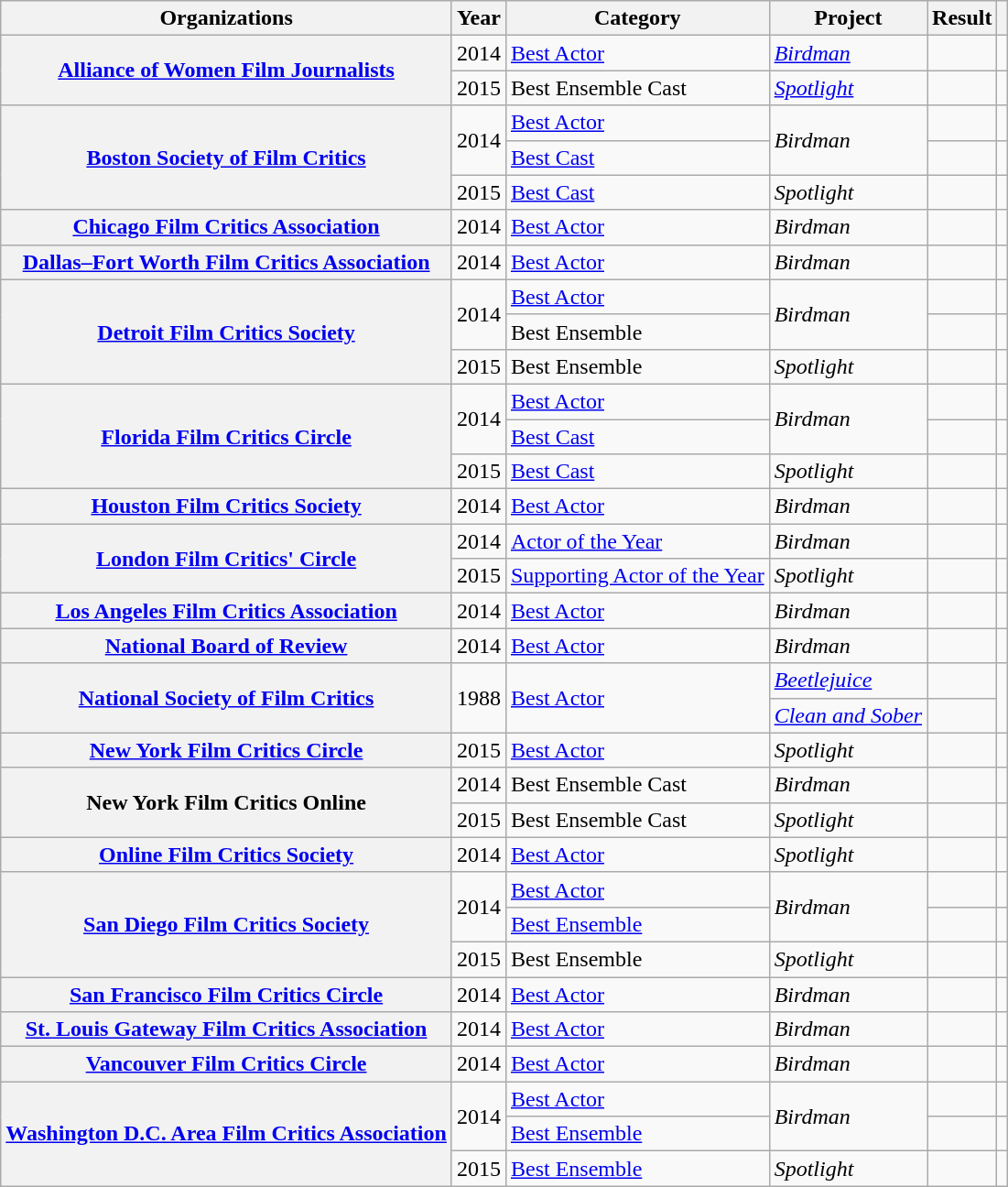<table class= "wikitable plainrowheaders sortable">
<tr>
<th>Organizations</th>
<th scope="col">Year</th>
<th scope="col">Category</th>
<th scope="col">Project</th>
<th scope="col">Result</th>
<th scope="col" class="unsortable"></th>
</tr>
<tr>
<th scope="row" rowspan="2"><a href='#'>Alliance of Women Film Journalists</a></th>
<td style="text-align:center;">2014</td>
<td><a href='#'>Best Actor</a></td>
<td rowspan="1"><em><a href='#'>Birdman</a></em></td>
<td></td>
<td style="text-align:center;"></td>
</tr>
<tr>
<td style="text-align:center;">2015</td>
<td>Best Ensemble Cast</td>
<td rowspan=1><em><a href='#'>Spotlight</a></em></td>
<td></td>
<td style="text-align:center;"></td>
</tr>
<tr>
<th scope="row" rowspan="3"><a href='#'>Boston Society of Film Critics</a></th>
<td style="text-align:center;", rowspan=2>2014</td>
<td><a href='#'>Best Actor</a></td>
<td rowspan=2><em>Birdman</em></td>
<td></td>
<td style="text-align:center;"></td>
</tr>
<tr>
<td><a href='#'>Best Cast</a></td>
<td></td>
<td style="text-align:center;"></td>
</tr>
<tr>
<td style="text-align:center;">2015</td>
<td><a href='#'>Best Cast</a></td>
<td><em>Spotlight</em></td>
<td></td>
<td style="text-align:center;"></td>
</tr>
<tr>
<th scope="row" rowspan="1"><a href='#'>Chicago Film Critics Association</a></th>
<td style="text-align:center;">2014</td>
<td><a href='#'>Best Actor</a></td>
<td><em>Birdman</em></td>
<td></td>
<td style="text-align:center;"></td>
</tr>
<tr>
<th scope="row" rowspan="1"><a href='#'>Dallas–Fort Worth Film Critics Association</a></th>
<td style="text-align:center;">2014</td>
<td><a href='#'>Best Actor</a></td>
<td><em>Birdman</em></td>
<td></td>
<td style="text-align:center;"></td>
</tr>
<tr>
<th scope="row" rowspan="3"><a href='#'>Detroit Film Critics Society</a></th>
<td style="text-align:center;", rowspan=2>2014</td>
<td><a href='#'>Best Actor</a></td>
<td rowspan=2><em>Birdman</em></td>
<td></td>
<td style="text-align:center;"></td>
</tr>
<tr>
<td>Best Ensemble</td>
<td></td>
<td style="text-align:center;"></td>
</tr>
<tr>
<td style="text-align:center;">2015</td>
<td>Best Ensemble</td>
<td><em>Spotlight</em></td>
<td></td>
<td style="text-align:center;"></td>
</tr>
<tr>
<th scope="row" rowspan="3"><a href='#'>Florida Film Critics Circle</a></th>
<td style="text-align:center;", rowspan=2>2014</td>
<td><a href='#'>Best Actor</a></td>
<td rowspan=2><em>Birdman</em></td>
<td></td>
<td style="text-align:center;"></td>
</tr>
<tr>
<td><a href='#'>Best Cast</a></td>
<td></td>
<td style="text-align:center;"></td>
</tr>
<tr>
<td style="text-align:center;">2015</td>
<td><a href='#'>Best Cast</a></td>
<td><em>Spotlight</em></td>
<td></td>
<td style="text-align:center;"></td>
</tr>
<tr>
<th scope="row" rowspan="1"><a href='#'>Houston Film Critics Society</a></th>
<td style="text-align:center;">2014</td>
<td><a href='#'>Best Actor</a></td>
<td><em>Birdman</em></td>
<td></td>
<td style="text-align:center;"></td>
</tr>
<tr>
<th scope="row" rowspan="2"><a href='#'>London Film Critics' Circle</a></th>
<td style="text-align:center;">2014</td>
<td><a href='#'>Actor of the Year</a></td>
<td><em>Birdman</em></td>
<td></td>
<td style="text-align:center;"></td>
</tr>
<tr>
<td style="text-align:center;">2015</td>
<td><a href='#'>Supporting Actor of the Year</a></td>
<td><em>Spotlight</em></td>
<td></td>
<td style="text-align:center;"></td>
</tr>
<tr>
<th scope="row" rowspan="1"><a href='#'>Los Angeles Film Critics Association</a></th>
<td style="text-align:center;">2014</td>
<td><a href='#'>Best Actor</a></td>
<td><em>Birdman</em></td>
<td></td>
<td style="text-align:center;"></td>
</tr>
<tr>
<th scope="row" rowspan="1"><a href='#'>National Board of Review</a></th>
<td style="text-align:center;">2014</td>
<td><a href='#'>Best Actor</a></td>
<td><em>Birdman</em></td>
<td></td>
<td style="text-align:center;"></td>
</tr>
<tr>
<th scope="row" rowspan="2"><a href='#'>National Society of Film Critics</a></th>
<td style="text-align:center;", rowspan=2>1988</td>
<td rowspan=2><a href='#'>Best Actor</a></td>
<td><em><a href='#'>Beetlejuice</a></em></td>
<td></td>
<td style="text-align:center;" rowspan=2></td>
</tr>
<tr>
<td><em><a href='#'>Clean and Sober</a></em></td>
<td></td>
</tr>
<tr>
<th scope="row" rowspan="1"><a href='#'>New York Film Critics Circle</a></th>
<td style="text-align:center;">2015</td>
<td><a href='#'>Best Actor</a></td>
<td><em>Spotlight</em></td>
<td></td>
<td style="text-align:center;"></td>
</tr>
<tr>
<th scope="row" rowspan="2">New York Film Critics Online</th>
<td style="text-align:center;">2014</td>
<td>Best Ensemble Cast</td>
<td><em>Birdman</em></td>
<td></td>
<td style="text-align:center;"></td>
</tr>
<tr>
<td style="text-align:center;">2015</td>
<td>Best Ensemble Cast</td>
<td><em>Spotlight</em></td>
<td></td>
<td style="text-align:center;"></td>
</tr>
<tr>
<th scope="row" rowspan="1"><a href='#'>Online Film Critics Society</a></th>
<td style="text-align:center;">2014</td>
<td><a href='#'>Best Actor</a></td>
<td><em>Spotlight</em></td>
<td></td>
<td style="text-align:center;"></td>
</tr>
<tr>
<th scope="row" rowspan="3"><a href='#'>San Diego Film Critics Society</a></th>
<td style="text-align:center;", rowspan=2>2014</td>
<td><a href='#'>Best Actor</a></td>
<td rowspan=2><em>Birdman</em></td>
<td></td>
<td style="text-align:center;"></td>
</tr>
<tr>
<td><a href='#'>Best Ensemble</a></td>
<td></td>
<td style="text-align:center;"></td>
</tr>
<tr>
<td style="text-align:center;">2015</td>
<td>Best Ensemble</td>
<td><em>Spotlight</em></td>
<td></td>
<td style="text-align:center;"></td>
</tr>
<tr>
<th scope="row" rowspan="1"><a href='#'>San Francisco Film Critics Circle</a></th>
<td style="text-align:center;">2014</td>
<td><a href='#'>Best Actor</a></td>
<td><em>Birdman</em></td>
<td></td>
<td style="text-align:center;"></td>
</tr>
<tr>
<th scope="row" rowspan="1"><a href='#'>St. Louis Gateway Film Critics Association</a></th>
<td style="text-align:center;">2014</td>
<td><a href='#'>Best Actor</a></td>
<td><em>Birdman</em></td>
<td></td>
<td style="text-align:center;"></td>
</tr>
<tr>
<th scope="row" rowspan="1"><a href='#'>Vancouver Film Critics Circle</a></th>
<td style="text-align:center;">2014</td>
<td><a href='#'>Best Actor</a></td>
<td><em>Birdman</em></td>
<td></td>
<td style="text-align:center;"></td>
</tr>
<tr>
<th scope="row" rowspan="3"><a href='#'>Washington D.C. Area Film Critics Association</a></th>
<td style="text-align:center;", rowspan=2>2014</td>
<td><a href='#'>Best Actor</a></td>
<td rowspan=2><em>Birdman</em></td>
<td></td>
<td style="text-align:center;"></td>
</tr>
<tr>
<td><a href='#'>Best Ensemble</a></td>
<td></td>
<td style="text-align:center;"></td>
</tr>
<tr>
<td style="text-align:center;">2015</td>
<td><a href='#'>Best Ensemble</a></td>
<td><em>Spotlight</em></td>
<td></td>
<td style="text-align:center;"></td>
</tr>
</table>
